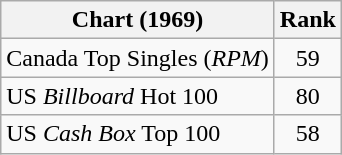<table class="wikitable sortable">
<tr>
<th align="left">Chart (1969)</th>
<th style="text-align:center;">Rank</th>
</tr>
<tr>
<td>Canada Top Singles (<em>RPM</em>)</td>
<td style="text-align:center;">59</td>
</tr>
<tr>
<td>US <em>Billboard</em> Hot 100</td>
<td style="text-align:center;">80</td>
</tr>
<tr>
<td>US <em>Cash Box</em> Top 100</td>
<td style="text-align:center;">58</td>
</tr>
</table>
